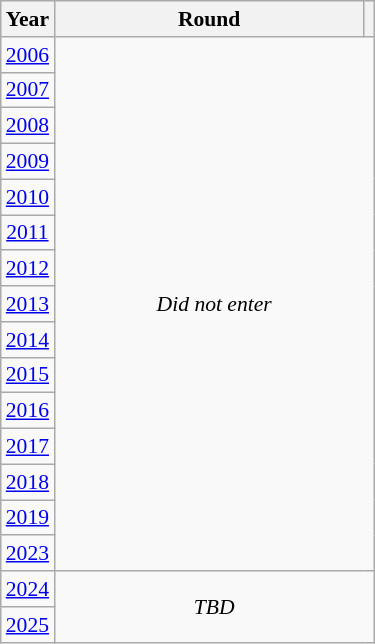<table class="wikitable" style="text-align: center; font-size:90%">
<tr>
<th>Year</th>
<th style="width:200px">Round</th>
<th></th>
</tr>
<tr>
<td><a href='#'>2006</a></td>
<td colspan="2" rowspan="15"><em>Did not enter</em></td>
</tr>
<tr>
<td><a href='#'>2007</a></td>
</tr>
<tr>
<td><a href='#'>2008</a></td>
</tr>
<tr>
<td><a href='#'>2009</a></td>
</tr>
<tr>
<td><a href='#'>2010</a></td>
</tr>
<tr>
<td><a href='#'>2011</a></td>
</tr>
<tr>
<td><a href='#'>2012</a></td>
</tr>
<tr>
<td><a href='#'>2013</a></td>
</tr>
<tr>
<td><a href='#'>2014</a></td>
</tr>
<tr>
<td><a href='#'>2015</a></td>
</tr>
<tr>
<td><a href='#'>2016</a></td>
</tr>
<tr>
<td><a href='#'>2017</a></td>
</tr>
<tr>
<td><a href='#'>2018</a></td>
</tr>
<tr>
<td><a href='#'>2019</a></td>
</tr>
<tr>
<td><a href='#'>2023</a></td>
</tr>
<tr>
<td><a href='#'>2024</a></td>
<td colspan="2" rowspan="2"><em>TBD</em></td>
</tr>
<tr>
<td><a href='#'>2025</a></td>
</tr>
</table>
